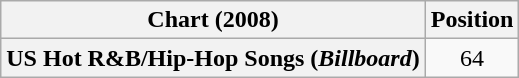<table class="wikitable plainrowheaders" style="text-align:center">
<tr>
<th scope="col">Chart (2008)</th>
<th scope="col">Position</th>
</tr>
<tr>
<th scope="row">US Hot R&B/Hip-Hop Songs (<em>Billboard</em>)</th>
<td>64</td>
</tr>
</table>
